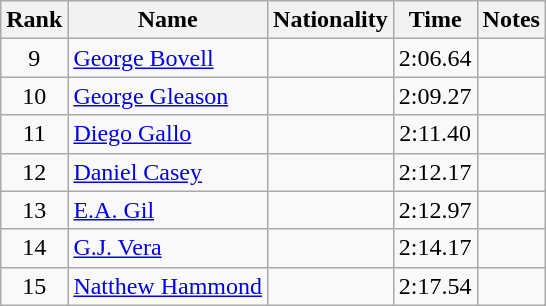<table class="wikitable sortable" style="text-align:center">
<tr>
<th>Rank</th>
<th>Name</th>
<th>Nationality</th>
<th>Time</th>
<th>Notes</th>
</tr>
<tr>
<td>9</td>
<td align=left><a href='#'>George Bovell</a></td>
<td align=left></td>
<td>2:06.64</td>
<td></td>
</tr>
<tr>
<td>10</td>
<td align=left><a href='#'>George Gleason</a></td>
<td align=left></td>
<td>2:09.27</td>
<td></td>
</tr>
<tr>
<td>11</td>
<td align=left><a href='#'>Diego Gallo</a></td>
<td align=left></td>
<td>2:11.40</td>
<td></td>
</tr>
<tr>
<td>12</td>
<td align=left><a href='#'>Daniel Casey</a></td>
<td align=left></td>
<td>2:12.17</td>
<td></td>
</tr>
<tr>
<td>13</td>
<td align=left><a href='#'>E.A. Gil</a></td>
<td align=left></td>
<td>2:12.97</td>
<td></td>
</tr>
<tr>
<td>14</td>
<td align=left><a href='#'>G.J. Vera</a></td>
<td align=left></td>
<td>2:14.17</td>
<td></td>
</tr>
<tr>
<td>15</td>
<td align=left><a href='#'>Natthew Hammond</a></td>
<td align=left></td>
<td>2:17.54</td>
<td></td>
</tr>
</table>
